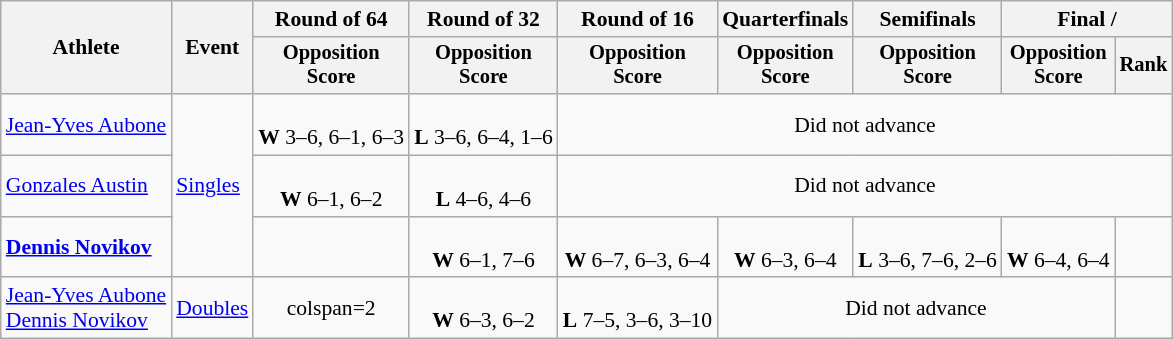<table class=wikitable style="font-size:90%">
<tr>
<th rowspan=2>Athlete</th>
<th rowspan=2>Event</th>
<th>Round of 64</th>
<th>Round of 32</th>
<th>Round of 16</th>
<th>Quarterfinals</th>
<th>Semifinals</th>
<th colspan=2>Final / </th>
</tr>
<tr style="font-size:95%">
<th>Opposition<br>Score</th>
<th>Opposition<br>Score</th>
<th>Opposition<br>Score</th>
<th>Opposition<br>Score</th>
<th>Opposition<br>Score</th>
<th>Opposition<br>Score</th>
<th>Rank</th>
</tr>
<tr align=center>
<td align=left><a href='#'>Jean-Yves Aubone</a></td>
<td align=left rowspan=3><a href='#'>Singles</a></td>
<td><br><strong>W</strong> 3–6, 6–1, 6–3</td>
<td><br><strong>L</strong> 3–6, 6–4, 1–6</td>
<td colspan=5>Did not advance</td>
</tr>
<tr align=center>
<td align=left><a href='#'>Gonzales Austin</a></td>
<td><br><strong>W</strong> 6–1, 6–2</td>
<td><br><strong>L</strong> 4–6, 4–6</td>
<td colspan=5>Did not advance</td>
</tr>
<tr align=center>
<td align=left><strong><a href='#'>Dennis Novikov</a></strong></td>
<td></td>
<td><br><strong>W</strong> 6–1, 7–6</td>
<td><br><strong>W</strong> 6–7, 6–3, 6–4</td>
<td><br><strong>W</strong> 6–3, 6–4</td>
<td><br><strong>L</strong> 3–6, 7–6, 2–6</td>
<td><br><strong>W</strong> 6–4, 6–4</td>
<td></td>
</tr>
<tr align=center>
<td align=left><a href='#'>Jean-Yves Aubone</a><br><a href='#'>Dennis Novikov</a></td>
<td align=left><a href='#'>Doubles</a></td>
<td>colspan=2 </td>
<td><br><strong>W</strong> 6–3, 6–2</td>
<td><br><strong>L</strong> 7–5, 3–6, 3–10</td>
<td colspan=3>Did not advance</td>
</tr>
</table>
